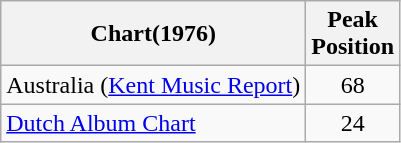<table class="wikitable" style="text-align:center;">
<tr>
<th>Chart(1976)</th>
<th>Peak<br>Position</th>
</tr>
<tr>
<td>Australia (<a href='#'>Kent Music Report</a>)</td>
<td style="text-align:center;">68</td>
</tr>
<tr>
<td align="left"><a href='#'>Dutch Album Chart</a></td>
<td>24</td>
</tr>
</table>
